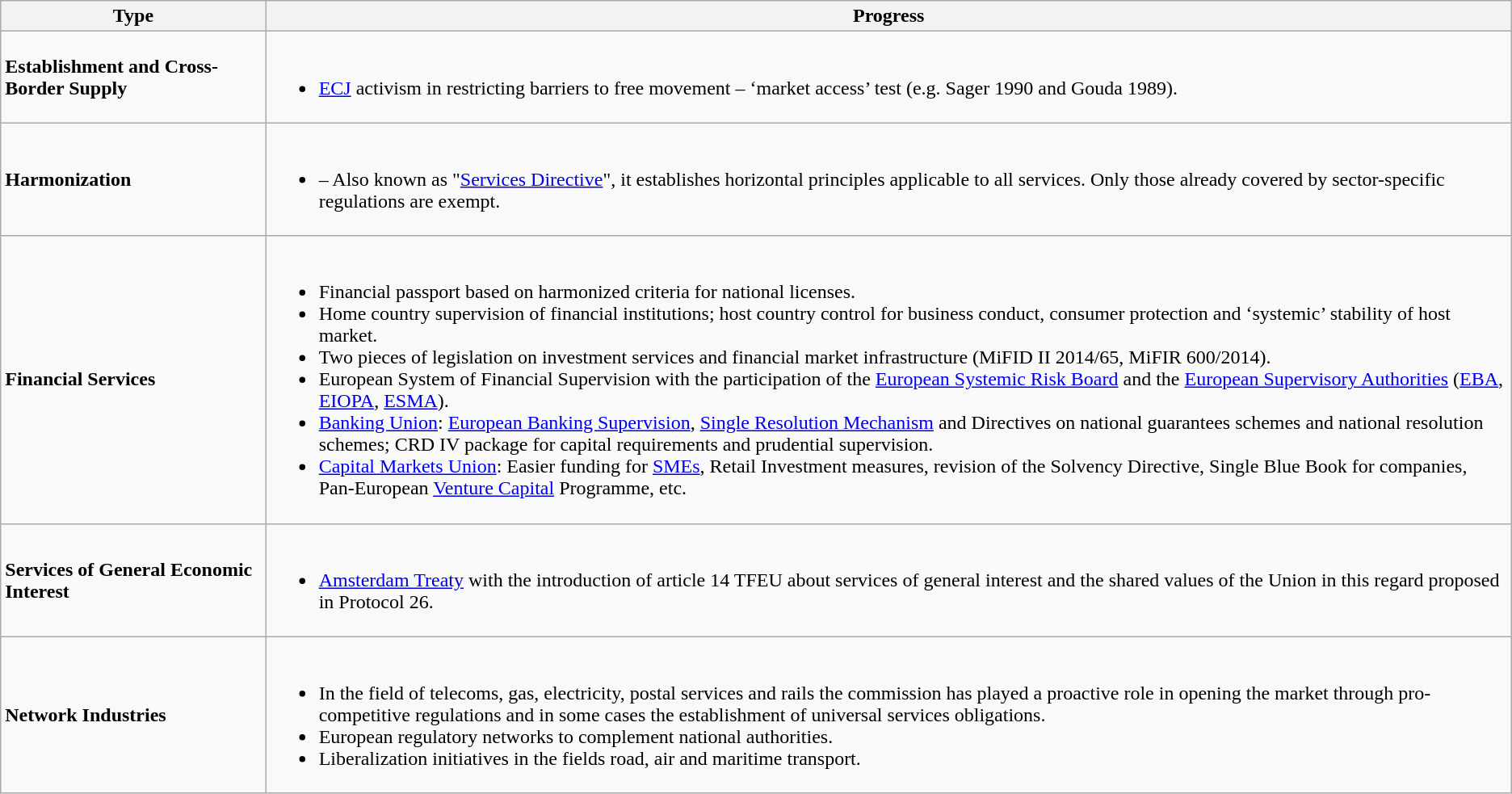<table class="wikitable">
<tr>
<th>Type</th>
<th>Progress</th>
</tr>
<tr>
<td><strong>Establishment and  Cross-Border Supply</strong></td>
<td><br><ul><li><a href='#'>ECJ</a> activism in restricting barriers to free  movement – ‘market access’ test (e.g. Sager 1990  and Gouda 1989).</li></ul></td>
</tr>
<tr>
<td><strong>Harmonization</strong></td>
<td><br><ul><li> – Also known as "<a href='#'>Services Directive</a>", it establishes horizontal principles applicable to all services. Only those already covered by sector-specific regulations are exempt.</li></ul></td>
</tr>
<tr>
<td><strong>Financial Services</strong></td>
<td><br><ul><li>Financial passport based on harmonized criteria for national licenses.</li><li>Home country supervision of financial  institutions; host country control for business conduct, consumer protection  and ‘systemic’ stability of host market.</li><li>Two pieces of legislation on investment services and financial market infrastructure (MiFID II 2014/65, MiFIR 600/2014).</li><li>European System of Financial Supervision with the participation of the <a href='#'>European Systemic Risk Board</a> and the <a href='#'>European Supervisory Authorities</a> (<a href='#'>EBA</a>, <a href='#'>EIOPA</a>, <a href='#'>ESMA</a>).</li><li><a href='#'>Banking Union</a>: <a href='#'>European Banking Supervision</a>, <a href='#'>Single Resolution Mechanism</a> and Directives on national guarantees schemes and national resolution schemes; CRD IV package for capital requirements and prudential supervision.</li><li><a href='#'>Capital Markets Union</a>: Easier funding for <a href='#'>SMEs</a>, Retail Investment measures, revision of the Solvency Directive, Single Blue Book for companies, Pan-European <a href='#'>Venture Capital</a> Programme, etc.</li></ul></td>
</tr>
<tr>
<td><strong>Services of General Economic Interest</strong></td>
<td><br><ul><li><a href='#'>Amsterdam Treaty</a> with the introduction of article 14 TFEU about services of general interest and the shared values of the Union in this regard proposed in Protocol 26.</li></ul></td>
</tr>
<tr>
<td><strong>Network Industries</strong></td>
<td><br><ul><li>In the field of telecoms, gas, electricity, postal services and rails the commission has played a proactive role in opening the market through pro-competitive regulations and in some cases the establishment of universal services obligations.</li><li>European regulatory networks to complement national authorities.</li><li>Liberalization initiatives in the fields road, air and maritime transport.</li></ul></td>
</tr>
</table>
